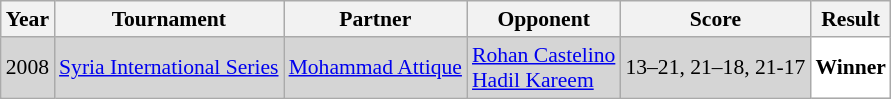<table class="sortable wikitable" style="font-size: 90%;">
<tr>
<th>Year</th>
<th>Tournament</th>
<th>Partner</th>
<th>Opponent</th>
<th>Score</th>
<th>Result</th>
</tr>
<tr style="background:#D5D5D5">
<td align="center">2008</td>
<td align="left"><a href='#'>Syria International Series</a></td>
<td align="left"> <a href='#'>Mohammad Attique</a></td>
<td align="left"> <a href='#'>Rohan Castelino</a> <br>  <a href='#'>Hadil Kareem</a></td>
<td align="left">13–21, 21–18, 21-17</td>
<td style="text-align:left; background:white"> <strong>Winner</strong></td>
</tr>
</table>
